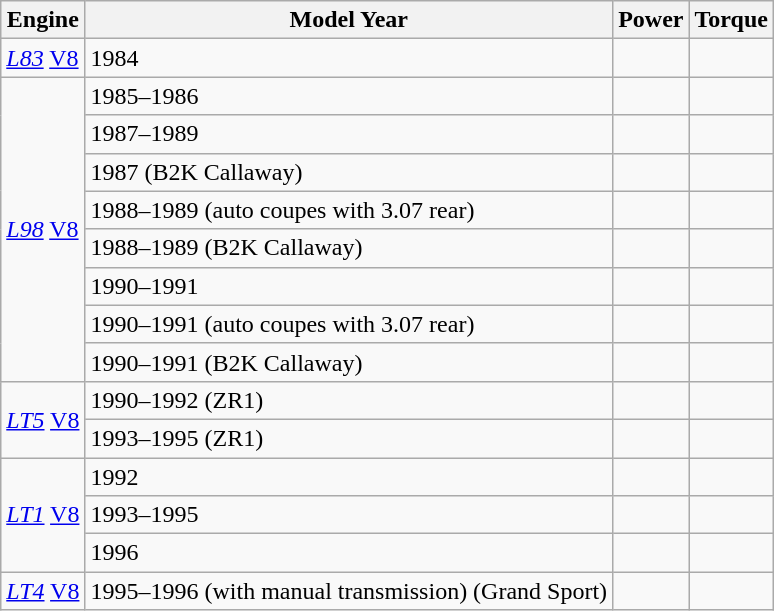<table class=wikitable>
<tr>
<th>Engine</th>
<th>Model Year</th>
<th>Power</th>
<th>Torque</th>
</tr>
<tr>
<td> <em><a href='#'>L83</a></em> <a href='#'>V8</a></td>
<td>1984</td>
<td></td>
<td></td>
</tr>
<tr>
<td rowspan=8> <em><a href='#'>L98</a></em> <a href='#'>V8</a></td>
<td>1985–1986</td>
<td></td>
<td></td>
</tr>
<tr>
<td>1987–1989</td>
<td></td>
<td></td>
</tr>
<tr>
<td>1987 (B2K Callaway)</td>
<td></td>
<td></td>
</tr>
<tr>
<td>1988–1989 (auto coupes with 3.07 rear)</td>
<td></td>
<td></td>
</tr>
<tr>
<td>1988–1989 (B2K Callaway)</td>
<td></td>
<td></td>
</tr>
<tr>
<td>1990–1991</td>
<td></td>
<td></td>
</tr>
<tr>
<td>1990–1991 (auto coupes with 3.07 rear)</td>
<td></td>
<td></td>
</tr>
<tr>
<td>1990–1991 (B2K Callaway)</td>
<td></td>
<td></td>
</tr>
<tr>
<td rowspan=2> <em><a href='#'>LT5</a></em> <a href='#'>V8</a></td>
<td>1990–1992 (ZR1)</td>
<td></td>
<td></td>
</tr>
<tr>
<td>1993–1995 (ZR1)</td>
<td></td>
<td></td>
</tr>
<tr>
<td rowspan=3> <em><a href='#'>LT1</a></em> <a href='#'>V8</a></td>
<td>1992</td>
<td></td>
<td></td>
</tr>
<tr>
<td>1993–1995</td>
<td></td>
<td></td>
</tr>
<tr>
<td>1996</td>
<td></td>
<td></td>
</tr>
<tr>
<td> <em><a href='#'>LT4</a></em> <a href='#'>V8</a></td>
<td>1995–1996 (with manual transmission) (Grand Sport)</td>
<td></td>
<td></td>
</tr>
</table>
